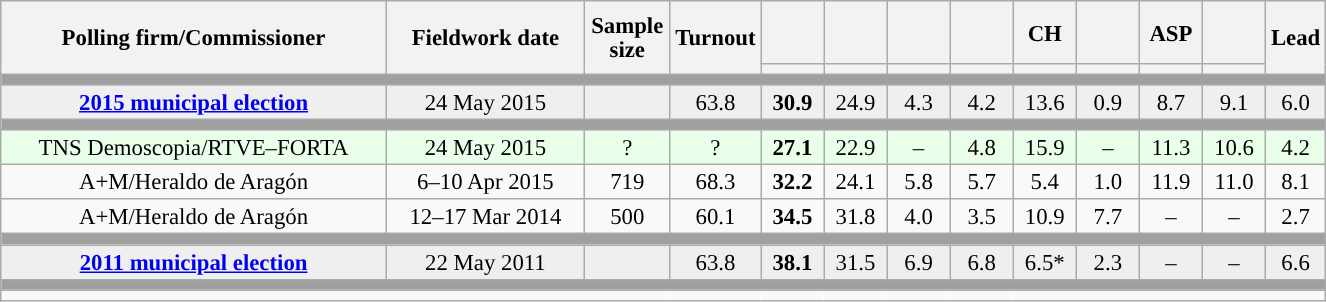<table class="wikitable collapsible collapsed" style="text-align:center; font-size:95%; line-height:16px;">
<tr style="height:42px;">
<th style="width:250px;" rowspan="2">Polling firm/Commissioner</th>
<th style="width:125px;" rowspan="2">Fieldwork date</th>
<th style="width:50px;" rowspan="2">Sample size</th>
<th style="width:45px;" rowspan="2">Turnout</th>
<th style="width:35px;"></th>
<th style="width:35px;"></th>
<th style="width:35px;"></th>
<th style="width:35px;"></th>
<th style="width:35px;">CH</th>
<th style="width:35px;"></th>
<th style="width:35px;">ASP</th>
<th style="width:35px;"></th>
<th style="width:30px;" rowspan="2">Lead</th>
</tr>
<tr>
<th style="color:inherit;background:"></th>
<th style="color:inherit;background:"></th>
<th style="color:inherit;background:"></th>
<th style="color:inherit;background:"></th>
<th style="color:inherit;background:"></th>
<th style="color:inherit;background:"></th>
<th style="color:inherit;background:"></th>
<th style="color:inherit;background:"></th>
</tr>
<tr>
<td colspan="13" style="background:#A0A0A0"></td>
</tr>
<tr style="background:#EFEFEF;">
<td><strong><a href='#'>2015 municipal election</a></strong></td>
<td>24 May 2015</td>
<td></td>
<td>63.8</td>
<td><strong>30.9</strong><br></td>
<td>24.9<br></td>
<td>4.3<br></td>
<td>4.2<br></td>
<td>13.6<br></td>
<td>0.9<br></td>
<td>8.7<br></td>
<td>9.1<br></td>
<td style="background:">6.0</td>
</tr>
<tr>
<td colspan="13" style="background:#A0A0A0"></td>
</tr>
<tr style="background:#EAFFEA;">
<td>TNS Demoscopia/RTVE–FORTA</td>
<td>24 May 2015</td>
<td>?</td>
<td>?</td>
<td><strong>27.1</strong><br></td>
<td>22.9<br></td>
<td>–</td>
<td>4.8<br></td>
<td>15.9<br></td>
<td>–</td>
<td>11.3<br></td>
<td>10.6<br></td>
<td style="background:">4.2</td>
</tr>
<tr>
<td>A+M/Heraldo de Aragón</td>
<td>6–10 Apr 2015</td>
<td>719</td>
<td>68.3</td>
<td><strong>32.2</strong><br></td>
<td>24.1<br></td>
<td>5.8<br></td>
<td>5.7<br></td>
<td>5.4<br></td>
<td>1.0<br></td>
<td>11.9<br></td>
<td>11.0<br></td>
<td style="background:">8.1</td>
</tr>
<tr>
<td>A+M/Heraldo de Aragón</td>
<td>12–17 Mar 2014</td>
<td>500</td>
<td>60.1</td>
<td><strong>34.5</strong><br></td>
<td>31.8<br></td>
<td>4.0<br></td>
<td>3.5<br></td>
<td>10.9<br></td>
<td>7.7<br></td>
<td>–</td>
<td>–</td>
<td style="background:">2.7</td>
</tr>
<tr>
<td colspan="13" style="background:#A0A0A0"></td>
</tr>
<tr style="background:#EFEFEF;">
<td><strong><a href='#'>2011 municipal election</a></strong></td>
<td>22 May 2011</td>
<td></td>
<td>63.8</td>
<td><strong>38.1</strong><br></td>
<td>31.5<br></td>
<td>6.9<br></td>
<td>6.8<br></td>
<td>6.5*<br></td>
<td>2.3<br></td>
<td>–</td>
<td>–</td>
<td style="background:">6.6</td>
</tr>
<tr>
<td colspan="13" style="background:#A0A0A0"></td>
</tr>
<tr>
<td align="left" colspan="13"></td>
</tr>
</table>
